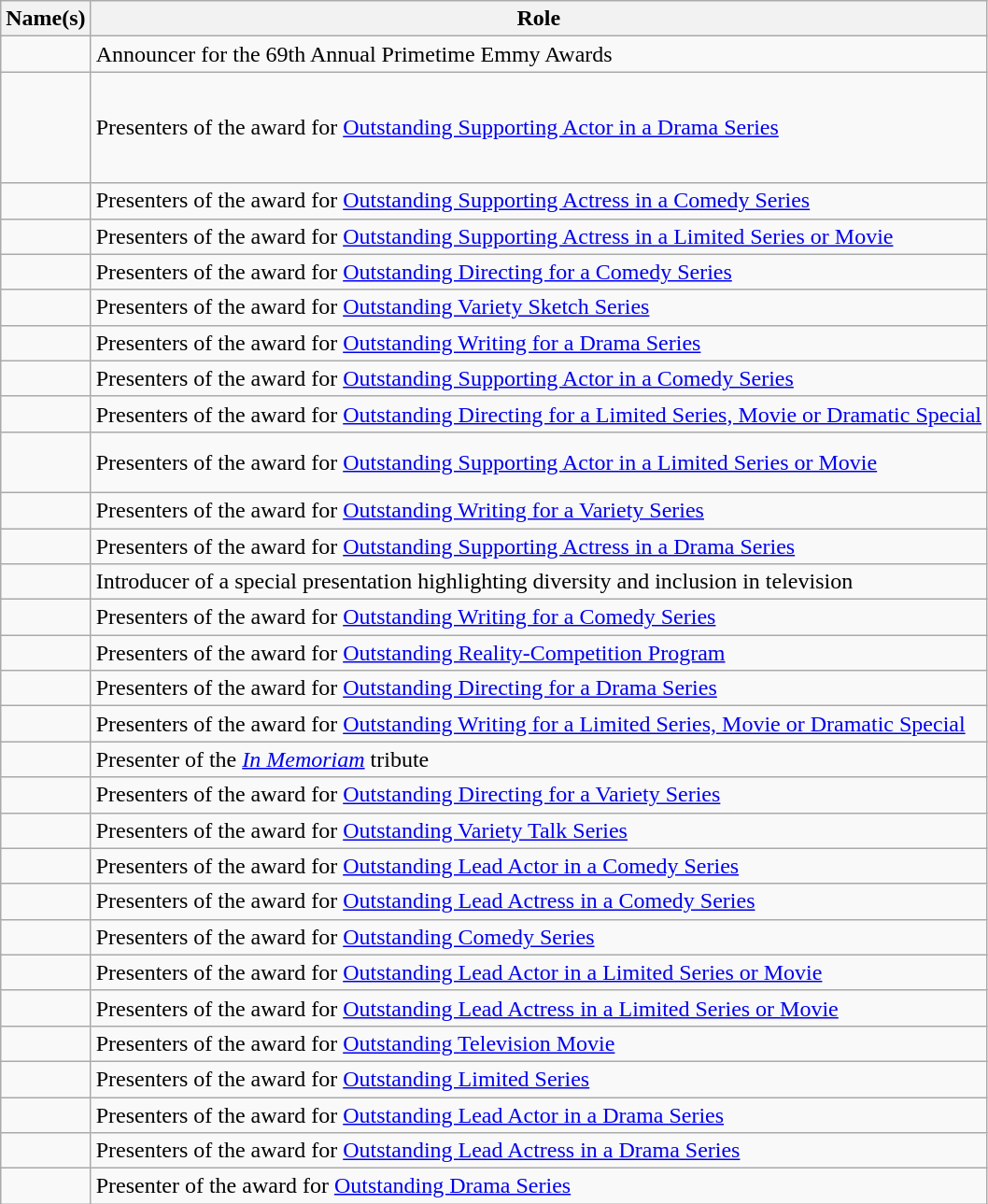<table class="wikitable sortable">
<tr>
<th>Name(s)</th>
<th>Role</th>
</tr>
<tr>
<td></td>
<td>Announcer for the 69th Annual Primetime Emmy Awards</td>
</tr>
<tr>
<td><br><br><br><br></td>
<td>Presenters of the award for <a href='#'>Outstanding Supporting Actor in a Drama Series</a></td>
</tr>
<tr>
<td><br></td>
<td>Presenters of the award for <a href='#'>Outstanding Supporting Actress in a Comedy Series</a></td>
</tr>
<tr>
<td><br></td>
<td>Presenters of the award for <a href='#'>Outstanding Supporting Actress in a Limited Series or Movie</a></td>
</tr>
<tr>
<td><br></td>
<td>Presenters of the award for <a href='#'>Outstanding Directing for a Comedy Series</a></td>
</tr>
<tr>
<td><br></td>
<td>Presenters of the award for <a href='#'>Outstanding Variety Sketch Series</a></td>
</tr>
<tr>
<td><br></td>
<td>Presenters of the award for <a href='#'>Outstanding Writing for a Drama Series</a></td>
</tr>
<tr>
<td><br></td>
<td>Presenters of the award for <a href='#'>Outstanding Supporting Actor in a Comedy Series</a></td>
</tr>
<tr>
<td><br></td>
<td>Presenters of the award for <a href='#'>Outstanding Directing for a Limited Series, Movie or Dramatic Special</a></td>
</tr>
<tr>
<td><br><br></td>
<td>Presenters of the award for <a href='#'>Outstanding Supporting Actor in a Limited Series or Movie</a></td>
</tr>
<tr>
<td><br></td>
<td>Presenters of the award for <a href='#'>Outstanding Writing for a Variety Series</a></td>
</tr>
<tr>
<td><br></td>
<td>Presenters of the award for <a href='#'>Outstanding Supporting Actress in a Drama Series</a></td>
</tr>
<tr>
<td></td>
<td>Introducer of a special presentation highlighting diversity and inclusion in television</td>
</tr>
<tr>
<td><br></td>
<td>Presenters of the award for <a href='#'>Outstanding Writing for a Comedy Series</a></td>
</tr>
<tr>
<td><br></td>
<td>Presenters of the award for <a href='#'>Outstanding Reality-Competition Program</a></td>
</tr>
<tr>
<td><br></td>
<td>Presenters of the award for <a href='#'>Outstanding Directing for a Drama Series</a></td>
</tr>
<tr>
<td><br></td>
<td>Presenters of the award for <a href='#'>Outstanding Writing for a Limited Series, Movie or Dramatic Special</a></td>
</tr>
<tr>
<td></td>
<td>Presenter of the <em><a href='#'>In Memoriam</a></em> tribute</td>
</tr>
<tr>
<td><br></td>
<td>Presenters of the award for <a href='#'>Outstanding Directing for a Variety Series</a></td>
</tr>
<tr>
<td><br></td>
<td>Presenters of the award for <a href='#'>Outstanding Variety Talk Series</a></td>
</tr>
<tr>
<td><br></td>
<td>Presenters of the award for <a href='#'>Outstanding Lead Actor in a Comedy Series</a></td>
</tr>
<tr>
<td><br></td>
<td>Presenters of the award for <a href='#'>Outstanding Lead Actress in a Comedy Series</a></td>
</tr>
<tr>
<td><br></td>
<td>Presenters of the award for <a href='#'>Outstanding Comedy Series</a></td>
</tr>
<tr>
<td><br></td>
<td>Presenters of the award for <a href='#'>Outstanding Lead Actor in a Limited Series or Movie</a></td>
</tr>
<tr>
<td><br></td>
<td>Presenters of the award for <a href='#'>Outstanding Lead Actress in a Limited Series or Movie</a></td>
</tr>
<tr>
<td><br></td>
<td>Presenters of the award for <a href='#'>Outstanding Television Movie</a></td>
</tr>
<tr>
<td><br></td>
<td>Presenters of the award for <a href='#'>Outstanding Limited Series</a></td>
</tr>
<tr>
<td><br></td>
<td>Presenters of the award for <a href='#'>Outstanding Lead Actor in a Drama Series</a></td>
</tr>
<tr>
<td><br></td>
<td>Presenters of the award for <a href='#'>Outstanding Lead Actress in a Drama Series</a></td>
</tr>
<tr>
<td></td>
<td>Presenter of the award for <a href='#'>Outstanding Drama Series</a></td>
</tr>
</table>
